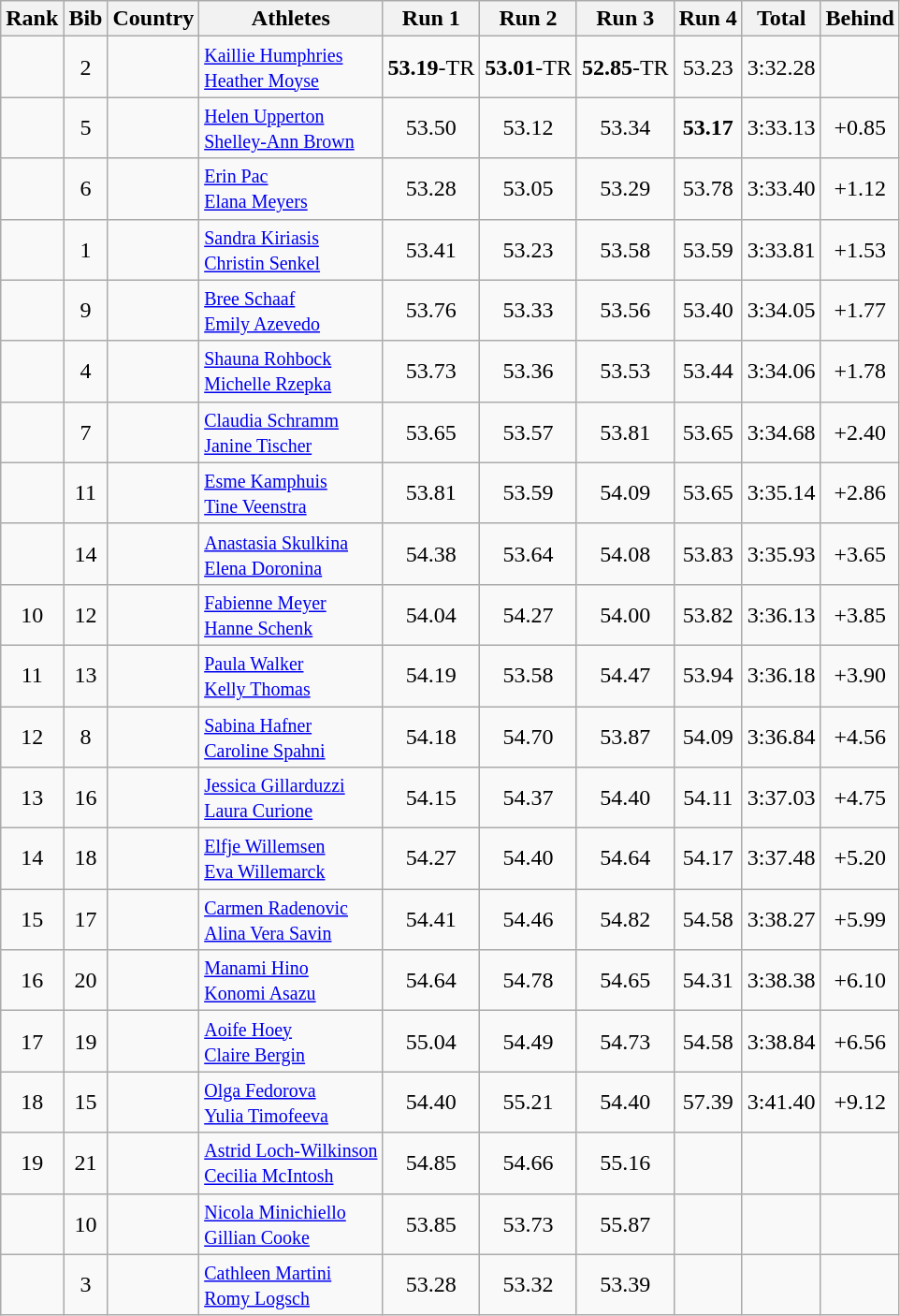<table class="wikitable sortable" style="text-align:center">
<tr>
<th>Rank</th>
<th>Bib</th>
<th>Country</th>
<th>Athletes</th>
<th>Run 1</th>
<th>Run 2</th>
<th>Run 3</th>
<th>Run 4</th>
<th>Total</th>
<th>Behind</th>
</tr>
<tr>
<td></td>
<td>2</td>
<td align="left"></td>
<td align="left"><small><a href='#'>Kaillie Humphries</a><br><a href='#'>Heather Moyse</a></small></td>
<td><strong>53.19</strong>-TR</td>
<td><strong>53.01</strong>-TR</td>
<td><strong>52.85</strong>-TR</td>
<td>53.23</td>
<td>3:32.28</td>
<td></td>
</tr>
<tr>
<td></td>
<td>5</td>
<td align="left"></td>
<td align="left"><small><a href='#'>Helen Upperton</a><br><a href='#'>Shelley-Ann Brown</a></small></td>
<td>53.50</td>
<td>53.12</td>
<td>53.34</td>
<td><strong>53.17</strong></td>
<td>3:33.13</td>
<td>+0.85</td>
</tr>
<tr>
<td></td>
<td>6</td>
<td align="left"></td>
<td align="left"><small><a href='#'>Erin Pac</a><br><a href='#'>Elana Meyers</a> </small></td>
<td>53.28</td>
<td>53.05</td>
<td>53.29</td>
<td>53.78</td>
<td>3:33.40</td>
<td>+1.12</td>
</tr>
<tr>
<td></td>
<td>1</td>
<td align="left"></td>
<td align="left"><small><a href='#'>Sandra Kiriasis</a><br><a href='#'>Christin Senkel</a> </small></td>
<td>53.41</td>
<td>53.23</td>
<td>53.58</td>
<td>53.59</td>
<td>3:33.81</td>
<td>+1.53</td>
</tr>
<tr>
<td></td>
<td>9</td>
<td align="left"></td>
<td align="left"><small><a href='#'>Bree Schaaf</a><br><a href='#'>Emily Azevedo</a></small></td>
<td>53.76</td>
<td>53.33</td>
<td>53.56</td>
<td>53.40</td>
<td>3:34.05</td>
<td>+1.77</td>
</tr>
<tr>
<td></td>
<td>4</td>
<td align="left"></td>
<td align="left"><small><a href='#'>Shauna Rohbock</a><br><a href='#'>Michelle Rzepka</a> </small></td>
<td>53.73</td>
<td>53.36</td>
<td>53.53</td>
<td>53.44</td>
<td>3:34.06</td>
<td>+1.78</td>
</tr>
<tr>
<td></td>
<td>7</td>
<td align="left"></td>
<td align="left"><small><a href='#'>Claudia Schramm</a><br><a href='#'>Janine Tischer</a> </small></td>
<td>53.65</td>
<td>53.57</td>
<td>53.81</td>
<td>53.65</td>
<td>3:34.68</td>
<td>+2.40</td>
</tr>
<tr>
<td></td>
<td>11</td>
<td align="left"></td>
<td align="left"><small><a href='#'>Esme Kamphuis</a><br><a href='#'>Tine Veenstra</a></small></td>
<td>53.81</td>
<td>53.59</td>
<td>54.09</td>
<td>53.65</td>
<td>3:35.14</td>
<td>+2.86</td>
</tr>
<tr>
<td></td>
<td>14</td>
<td align="left"></td>
<td align="left"><small><a href='#'>Anastasia Skulkina</a><br><a href='#'>Elena Doronina</a></small></td>
<td>54.38</td>
<td>53.64</td>
<td>54.08</td>
<td>53.83</td>
<td>3:35.93</td>
<td>+3.65</td>
</tr>
<tr>
<td>10</td>
<td>12</td>
<td align="left"></td>
<td align="left"><small><a href='#'>Fabienne Meyer</a><br><a href='#'>Hanne Schenk</a> </small></td>
<td>54.04</td>
<td>54.27</td>
<td>54.00</td>
<td>53.82</td>
<td>3:36.13</td>
<td>+3.85</td>
</tr>
<tr>
<td>11</td>
<td>13</td>
<td align="left"></td>
<td align="left"><small><a href='#'>Paula Walker</a><br><a href='#'>Kelly Thomas</a></small></td>
<td>54.19</td>
<td>53.58</td>
<td>54.47</td>
<td>53.94</td>
<td>3:36.18</td>
<td>+3.90</td>
</tr>
<tr>
<td>12</td>
<td>8</td>
<td align="left"></td>
<td align="left"><small><a href='#'>Sabina Hafner</a><br><a href='#'>Caroline Spahni</a></small></td>
<td>54.18</td>
<td>54.70</td>
<td>53.87</td>
<td>54.09</td>
<td>3:36.84</td>
<td>+4.56</td>
</tr>
<tr>
<td>13</td>
<td>16</td>
<td align="left"></td>
<td align="left"><small><a href='#'>Jessica Gillarduzzi</a><br><a href='#'>Laura Curione</a> </small></td>
<td>54.15</td>
<td>54.37</td>
<td>54.40</td>
<td>54.11</td>
<td>3:37.03</td>
<td>+4.75</td>
</tr>
<tr>
<td>14</td>
<td>18</td>
<td align="left"></td>
<td align="left"><small><a href='#'>Elfje Willemsen</a><br><a href='#'>Eva Willemarck</a></small></td>
<td>54.27</td>
<td>54.40</td>
<td>54.64</td>
<td>54.17</td>
<td>3:37.48</td>
<td>+5.20</td>
</tr>
<tr>
<td>15</td>
<td>17</td>
<td align="left"></td>
<td align="left"><small><a href='#'>Carmen Radenovic</a><br><a href='#'>Alina Vera Savin</a> </small></td>
<td>54.41</td>
<td>54.46</td>
<td>54.82</td>
<td>54.58</td>
<td>3:38.27</td>
<td>+5.99</td>
</tr>
<tr>
<td>16</td>
<td>20</td>
<td align="left"></td>
<td align="left"><small><a href='#'>Manami Hino</a><br><a href='#'>Konomi Asazu</a> </small></td>
<td>54.64</td>
<td>54.78</td>
<td>54.65</td>
<td>54.31</td>
<td>3:38.38</td>
<td>+6.10</td>
</tr>
<tr>
<td>17</td>
<td>19</td>
<td align="left"></td>
<td align="left"><small><a href='#'>Aoife Hoey</a><br><a href='#'>Claire Bergin</a></small></td>
<td>55.04</td>
<td>54.49</td>
<td>54.73</td>
<td>54.58</td>
<td>3:38.84</td>
<td>+6.56</td>
</tr>
<tr>
<td>18</td>
<td>15</td>
<td align="left"></td>
<td align="left"><small><a href='#'>Olga Fedorova</a><br><a href='#'>Yulia Timofeeva</a></small></td>
<td>54.40</td>
<td>55.21</td>
<td>54.40</td>
<td>57.39</td>
<td>3:41.40</td>
<td>+9.12</td>
</tr>
<tr>
<td>19</td>
<td>21</td>
<td align="left"></td>
<td align="left"><small><a href='#'>Astrid Loch-Wilkinson</a><br><a href='#'>Cecilia McIntosh</a></small></td>
<td>54.85</td>
<td>54.66</td>
<td>55.16</td>
<td></td>
<td></td>
<td></td>
</tr>
<tr>
<td></td>
<td>10</td>
<td align="left"></td>
<td align="left"><small><a href='#'>Nicola Minichiello</a><br><a href='#'>Gillian Cooke</a></small></td>
<td>53.85</td>
<td>53.73</td>
<td>55.87</td>
<td></td>
<td></td>
<td></td>
</tr>
<tr>
<td></td>
<td>3</td>
<td align="left"></td>
<td align="left"><small><a href='#'>Cathleen Martini</a><br><a href='#'>Romy Logsch</a> </small></td>
<td>53.28</td>
<td>53.32</td>
<td>53.39</td>
<td></td>
<td></td>
<td></td>
</tr>
</table>
